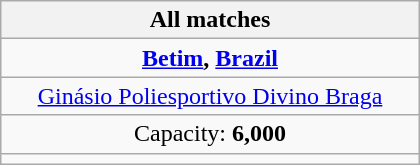<table class="wikitable" style="text-align:center" width=280>
<tr>
<th>All matches</th>
</tr>
<tr>
<td> <strong><a href='#'>Betim</a>, <a href='#'>Brazil</a></strong></td>
</tr>
<tr>
<td><a href='#'>Ginásio Poliesportivo Divino Braga</a></td>
</tr>
<tr>
<td>Capacity: <strong>6,000</strong></td>
</tr>
<tr>
<td></td>
</tr>
</table>
